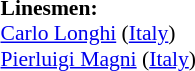<table style="width:100%; font-size:90%;">
<tr>
<td><br><strong>Linesmen:</strong>
<br><a href='#'>Carlo Longhi</a> (<a href='#'>Italy</a>)
<br><a href='#'>Pierluigi Magni</a> (<a href='#'>Italy</a>)</td>
</tr>
</table>
